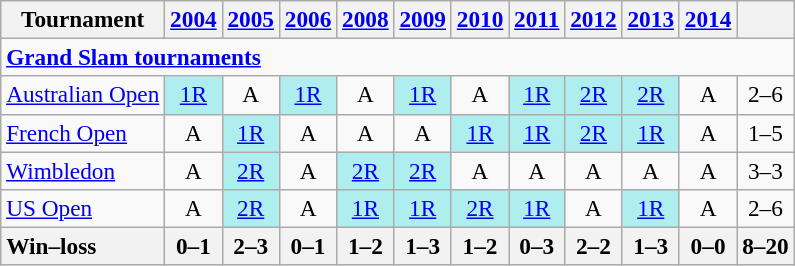<table class=wikitable style=font-size:97%;text-align:center>
<tr>
<th>Tournament</th>
<th><a href='#'>2004</a></th>
<th><a href='#'>2005</a></th>
<th><a href='#'>2006</a></th>
<th><a href='#'>2008</a></th>
<th><a href='#'>2009</a></th>
<th><a href='#'>2010</a></th>
<th><a href='#'>2011</a></th>
<th><a href='#'>2012</a></th>
<th><a href='#'>2013</a></th>
<th><a href='#'>2014</a></th>
<th></th>
</tr>
<tr>
<td colspan=15 align=left><a href='#'><strong>Grand Slam tournaments</strong></a></td>
</tr>
<tr>
<td align=left><a href='#'>Australian Open</a></td>
<td bgcolor=afeeee><a href='#'>1R</a></td>
<td>A</td>
<td bgcolor=afeeee><a href='#'>1R</a></td>
<td>A</td>
<td bgcolor=afeeee><a href='#'>1R</a></td>
<td>A</td>
<td bgcolor=afeeee><a href='#'>1R</a></td>
<td bgcolor=afeeee><a href='#'>2R</a></td>
<td bgcolor=afeeee><a href='#'>2R</a></td>
<td>A</td>
<td>2–6</td>
</tr>
<tr>
<td align=left><a href='#'>French Open</a></td>
<td>A</td>
<td bgcolor=afeeee><a href='#'>1R</a></td>
<td>A</td>
<td>A</td>
<td>A</td>
<td bgcolor=afeeee><a href='#'>1R</a></td>
<td bgcolor=afeeee><a href='#'>1R</a></td>
<td bgcolor=afeeee><a href='#'>2R</a></td>
<td bgcolor=afeeee><a href='#'>1R</a></td>
<td>A</td>
<td>1–5</td>
</tr>
<tr>
<td align=left><a href='#'>Wimbledon</a></td>
<td>A</td>
<td bgcolor=afeeee><a href='#'>2R</a></td>
<td>A</td>
<td bgcolor=afeeee><a href='#'>2R</a></td>
<td bgcolor=afeeee><a href='#'>2R</a></td>
<td>A</td>
<td>A</td>
<td>A</td>
<td>A</td>
<td>A</td>
<td>3–3</td>
</tr>
<tr>
<td align=left><a href='#'>US Open</a></td>
<td>A</td>
<td bgcolor=afeeee><a href='#'>2R</a></td>
<td>A</td>
<td bgcolor=afeeee><a href='#'>1R</a></td>
<td bgcolor=afeeee><a href='#'>1R</a></td>
<td bgcolor=afeeee><a href='#'>2R</a></td>
<td bgcolor=afeeee><a href='#'>1R</a></td>
<td>A</td>
<td bgcolor=afeeee><a href='#'>1R</a></td>
<td>A</td>
<td>2–6</td>
</tr>
<tr>
<th style=text-align:left>Win–loss</th>
<th>0–1</th>
<th>2–3</th>
<th>0–1</th>
<th>1–2</th>
<th>1–3</th>
<th>1–2</th>
<th>0–3</th>
<th>2–2</th>
<th>1–3</th>
<th>0–0</th>
<th>8–20</th>
</tr>
</table>
